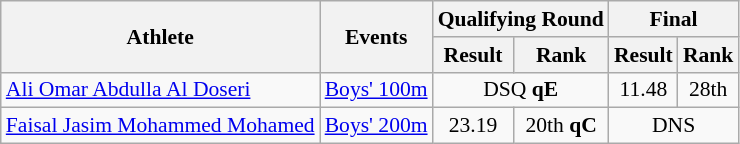<table class=wikitable style="font-size:90%">
<tr>
<th rowspan="2">Athlete</th>
<th rowspan="2">Events</th>
<th colspan="2">Qualifying Round</th>
<th colspan="2">Final</th>
</tr>
<tr>
<th>Result</th>
<th>Rank</th>
<th>Result</th>
<th>Rank</th>
</tr>
<tr>
<td><a href='#'>Ali Omar Abdulla Al Doseri</a></td>
<td><a href='#'>Boys' 100m</a></td>
<td align=center colspan=2>DSQ <strong>qE</strong></td>
<td align=center>11.48</td>
<td align=center>28th</td>
</tr>
<tr>
<td><a href='#'>Faisal Jasim Mohammed Mohamed</a></td>
<td><a href='#'>Boys' 200m</a></td>
<td align=center>23.19</td>
<td align=center>20th <strong>qC</strong></td>
<td align=center colspan=2>DNS</td>
</tr>
</table>
